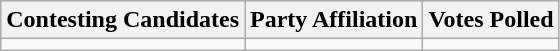<table class="wikitable sortable">
<tr>
<th>Contesting Candidates</th>
<th>Party Affiliation</th>
<th>Votes Polled</th>
</tr>
<tr>
<td></td>
<td></td>
<td></td>
</tr>
</table>
